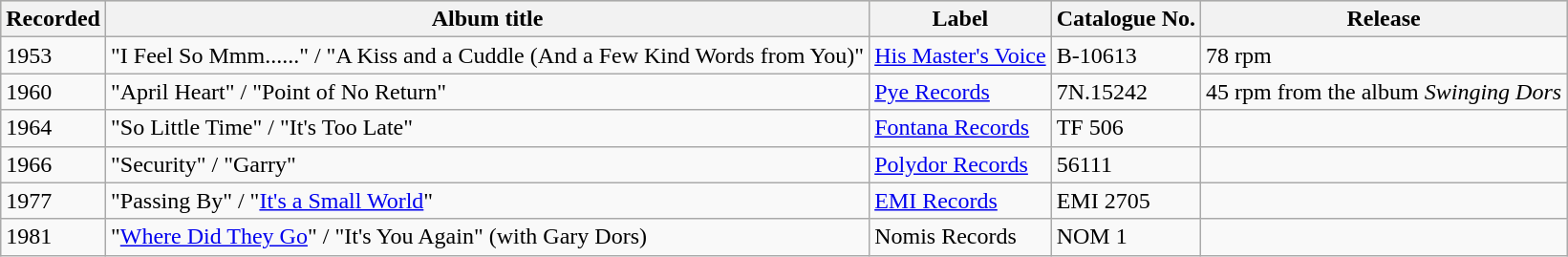<table class="wikitable">
<tr bgcolor="#CCCCC">
<th>Recorded</th>
<th>Album title</th>
<th>Label</th>
<th>Catalogue No.</th>
<th>Release</th>
</tr>
<tr>
<td>1953</td>
<td>"I Feel So Mmm......" / "A Kiss and a Cuddle (And a Few Kind Words from You)"</td>
<td><a href='#'>His Master's Voice</a></td>
<td>B-10613</td>
<td>78 rpm</td>
</tr>
<tr>
<td>1960</td>
<td>"April Heart" / "Point of No Return"</td>
<td><a href='#'>Pye Records</a></td>
<td>7N.15242</td>
<td>45 rpm from the album <em>Swinging Dors</em></td>
</tr>
<tr>
<td>1964</td>
<td>"So Little Time" / "It's Too Late"</td>
<td><a href='#'>Fontana Records</a></td>
<td>TF 506</td>
<td></td>
</tr>
<tr>
<td>1966</td>
<td>"Security" / "Garry"</td>
<td><a href='#'>Polydor Records</a></td>
<td>56111</td>
<td></td>
</tr>
<tr>
<td>1977</td>
<td>"Passing By" / "<a href='#'>It's a Small World</a>"</td>
<td><a href='#'>EMI Records</a></td>
<td>EMI 2705</td>
<td></td>
</tr>
<tr>
<td>1981</td>
<td>"<a href='#'>Where Did They Go</a>" / "It's You Again" (with Gary Dors)</td>
<td>Nomis Records</td>
<td>NOM 1</td>
<td></td>
</tr>
</table>
